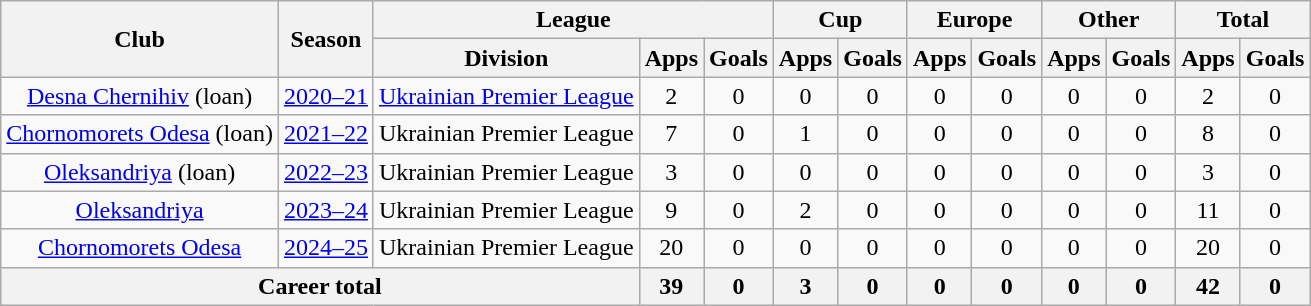<table class="wikitable" style="text-align:center">
<tr>
<th rowspan="2">Club</th>
<th rowspan="2">Season</th>
<th colspan="3">League</th>
<th colspan="2">Cup</th>
<th colspan="2">Europe</th>
<th colspan="2">Other</th>
<th colspan="2">Total</th>
</tr>
<tr>
<th>Division</th>
<th>Apps</th>
<th>Goals</th>
<th>Apps</th>
<th>Goals</th>
<th>Apps</th>
<th>Goals</th>
<th>Apps</th>
<th>Goals</th>
<th>Apps</th>
<th>Goals</th>
</tr>
<tr>
<td rowspan="1"><a href='#'>Desna Chernihiv</a> (loan)</td>
<td><a href='#'>2020–21</a></td>
<td><a href='#'>Ukrainian Premier League</a></td>
<td>2</td>
<td>0</td>
<td>0</td>
<td>0</td>
<td>0</td>
<td>0</td>
<td>0</td>
<td>0</td>
<td>2</td>
<td>0</td>
</tr>
<tr>
<td rowspan="1"><a href='#'>Chornomorets Odesa</a> (loan)</td>
<td><a href='#'>2021–22</a></td>
<td>Ukrainian Premier League</td>
<td>7</td>
<td>0</td>
<td>1</td>
<td>0</td>
<td>0</td>
<td>0</td>
<td>0</td>
<td>0</td>
<td>8</td>
<td>0</td>
</tr>
<tr>
<td rowspan="1"><a href='#'>Oleksandriya</a> (loan)</td>
<td><a href='#'>2022–23</a></td>
<td>Ukrainian Premier League</td>
<td>3</td>
<td>0</td>
<td>0</td>
<td>0</td>
<td>0</td>
<td>0</td>
<td>0</td>
<td>0</td>
<td>3</td>
<td>0</td>
</tr>
<tr>
<td rowspan="1"><a href='#'>Oleksandriya</a></td>
<td><a href='#'>2023–24</a></td>
<td>Ukrainian Premier League</td>
<td>9</td>
<td>0</td>
<td>2</td>
<td>0</td>
<td>0</td>
<td>0</td>
<td>0</td>
<td>0</td>
<td>11</td>
<td>0</td>
</tr>
<tr>
<td><a href='#'>Chornomorets Odesa</a></td>
<td><a href='#'>2024–25</a></td>
<td>Ukrainian Premier League</td>
<td>20</td>
<td>0</td>
<td>0</td>
<td>0</td>
<td>0</td>
<td>0</td>
<td>0</td>
<td>0</td>
<td>20</td>
<td>0</td>
</tr>
<tr>
<th colspan="3">Career total</th>
<th>39</th>
<th>0</th>
<th>3</th>
<th>0</th>
<th>0</th>
<th>0</th>
<th>0</th>
<th>0</th>
<th>42</th>
<th>0</th>
</tr>
</table>
